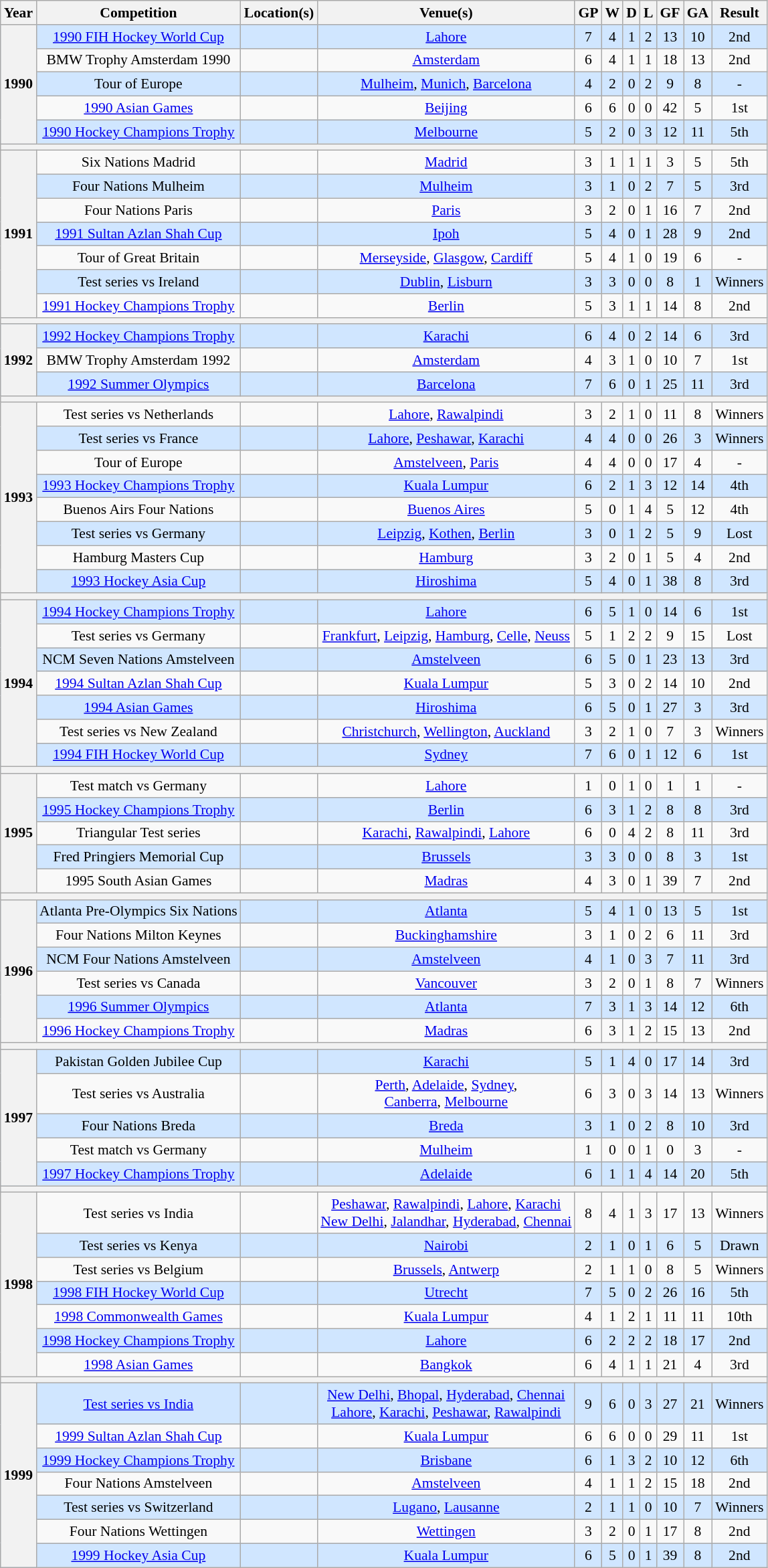<table class="wikitable" style="text-align:center; font-size:90%;">
<tr>
<th>Year</th>
<th>Competition</th>
<th>Location(s)</th>
<th>Venue(s)</th>
<th>GP</th>
<th>W</th>
<th>D</th>
<th>L</th>
<th>GF</th>
<th>GA</th>
<th>Result</th>
</tr>
<tr bgcolor="#D0E6FF">
<th rowspan="5">1990</th>
<td><a href='#'>1990 FIH Hockey World Cup</a></td>
<td></td>
<td><a href='#'>Lahore</a></td>
<td>7</td>
<td>4</td>
<td>1</td>
<td>2</td>
<td>13</td>
<td>10</td>
<td>2nd</td>
</tr>
<tr bgcolor="">
<td>BMW Trophy Amsterdam 1990</td>
<td></td>
<td><a href='#'>Amsterdam</a></td>
<td>6</td>
<td>4</td>
<td>1</td>
<td>1</td>
<td>18</td>
<td>13</td>
<td>2nd</td>
</tr>
<tr bgcolor="#D0E6FF">
<td>Tour of Europe</td>
<td></td>
<td><a href='#'>Mulheim</a>, <a href='#'>Munich</a>, <a href='#'>Barcelona</a></td>
<td>4</td>
<td>2</td>
<td>0</td>
<td>2</td>
<td>9</td>
<td>8</td>
<td>-</td>
</tr>
<tr bgcolor="">
<td><a href='#'>1990 Asian Games</a></td>
<td></td>
<td><a href='#'>Beijing</a></td>
<td>6</td>
<td>6</td>
<td>0</td>
<td>0</td>
<td>42</td>
<td>5</td>
<td>1st</td>
</tr>
<tr bgcolor="#D0E6FF">
<td><a href='#'>1990 Hockey Champions Trophy</a></td>
<td></td>
<td><a href='#'>Melbourne</a></td>
<td>5</td>
<td>2</td>
<td>0</td>
<td>3</td>
<td>12</td>
<td>11</td>
<td>5th</td>
</tr>
<tr bgcolor="">
<th colspan="11"></th>
</tr>
<tr>
<th rowspan="7">1991</th>
<td>Six Nations Madrid</td>
<td></td>
<td><a href='#'>Madrid</a></td>
<td>3</td>
<td>1</td>
<td>1</td>
<td>1</td>
<td>3</td>
<td>5</td>
<td>5th</td>
</tr>
<tr bgcolor="#D0E6FF">
<td>Four Nations Mulheim</td>
<td></td>
<td><a href='#'>Mulheim</a></td>
<td>3</td>
<td>1</td>
<td>0</td>
<td>2</td>
<td>7</td>
<td>5</td>
<td>3rd</td>
</tr>
<tr bgcolor="">
<td>Four Nations Paris</td>
<td></td>
<td><a href='#'>Paris</a></td>
<td>3</td>
<td>2</td>
<td>0</td>
<td>1</td>
<td>16</td>
<td>7</td>
<td>2nd</td>
</tr>
<tr bgcolor="#D0E6FF">
<td><a href='#'>1991 Sultan Azlan Shah Cup</a></td>
<td></td>
<td><a href='#'>Ipoh</a></td>
<td>5</td>
<td>4</td>
<td>0</td>
<td>1</td>
<td>28</td>
<td>9</td>
<td>2nd</td>
</tr>
<tr bgcolor="">
<td>Tour of Great Britain</td>
<td></td>
<td><a href='#'>Merseyside</a>, <a href='#'>Glasgow</a>, <a href='#'>Cardiff</a></td>
<td>5</td>
<td>4</td>
<td>1</td>
<td>0</td>
<td>19</td>
<td>6</td>
<td>-</td>
</tr>
<tr bgcolor="#D0E6FF">
<td>Test series vs Ireland</td>
<td></td>
<td><a href='#'>Dublin</a>, <a href='#'>Lisburn</a></td>
<td>3</td>
<td>3</td>
<td>0</td>
<td>0</td>
<td>8</td>
<td>1</td>
<td>Winners</td>
</tr>
<tr bgcolor="">
<td><a href='#'>1991 Hockey Champions Trophy</a></td>
<td></td>
<td><a href='#'>Berlin</a></td>
<td>5</td>
<td>3</td>
<td>1</td>
<td>1</td>
<td>14</td>
<td>8</td>
<td>2nd</td>
</tr>
<tr>
<th colspan="11"></th>
</tr>
<tr bgcolor="#D0E6FF">
<th rowspan="3">1992</th>
<td><a href='#'>1992 Hockey Champions Trophy</a></td>
<td></td>
<td><a href='#'>Karachi</a></td>
<td>6</td>
<td>4</td>
<td>0</td>
<td>2</td>
<td>14</td>
<td>6</td>
<td>3rd</td>
</tr>
<tr bgcolor="">
<td>BMW Trophy Amsterdam 1992</td>
<td></td>
<td><a href='#'>Amsterdam</a></td>
<td>4</td>
<td>3</td>
<td>1</td>
<td>0</td>
<td>10</td>
<td>7</td>
<td>1st</td>
</tr>
<tr bgcolor="#D0E6FF">
<td><a href='#'>1992 Summer Olympics</a></td>
<td></td>
<td><a href='#'>Barcelona</a></td>
<td>7</td>
<td>6</td>
<td>0</td>
<td>1</td>
<td>25</td>
<td>11</td>
<td>3rd</td>
</tr>
<tr bgcolor="">
<th colspan="11"></th>
</tr>
<tr bgcolor="">
<th rowspan="8">1993</th>
<td>Test series vs Netherlands</td>
<td></td>
<td><a href='#'>Lahore</a>, <a href='#'>Rawalpindi</a></td>
<td>3</td>
<td>2</td>
<td>1</td>
<td>0</td>
<td>11</td>
<td>8</td>
<td>Winners</td>
</tr>
<tr bgcolor="#D0E6FF">
<td>Test series vs France</td>
<td></td>
<td><a href='#'>Lahore</a>, <a href='#'>Peshawar</a>, <a href='#'>Karachi</a></td>
<td>4</td>
<td>4</td>
<td>0</td>
<td>0</td>
<td>26</td>
<td>3</td>
<td>Winners</td>
</tr>
<tr>
<td>Tour of Europe</td>
<td></td>
<td><a href='#'>Amstelveen</a>, <a href='#'>Paris</a></td>
<td>4</td>
<td>4</td>
<td>0</td>
<td>0</td>
<td>17</td>
<td>4</td>
<td>-</td>
</tr>
<tr bgcolor="#D0E6FF">
<td><a href='#'>1993 Hockey Champions Trophy</a></td>
<td></td>
<td><a href='#'>Kuala Lumpur</a></td>
<td>6</td>
<td>2</td>
<td>1</td>
<td>3</td>
<td>12</td>
<td>14</td>
<td>4th</td>
</tr>
<tr>
<td>Buenos Airs Four Nations</td>
<td></td>
<td><a href='#'>Buenos Aires</a></td>
<td>5</td>
<td>0</td>
<td>1</td>
<td>4</td>
<td>5</td>
<td>12</td>
<td>4th</td>
</tr>
<tr bgcolor="#D0E6FF">
<td>Test series vs Germany</td>
<td></td>
<td><a href='#'>Leipzig</a>, <a href='#'>Kothen</a>, <a href='#'>Berlin</a></td>
<td>3</td>
<td>0</td>
<td>1</td>
<td>2</td>
<td>5</td>
<td>9</td>
<td>Lost</td>
</tr>
<tr>
<td>Hamburg Masters Cup</td>
<td></td>
<td><a href='#'>Hamburg</a></td>
<td>3</td>
<td>2</td>
<td>0</td>
<td>1</td>
<td>5</td>
<td>4</td>
<td>2nd</td>
</tr>
<tr bgcolor="#D0E6FF">
<td><a href='#'>1993 Hockey Asia Cup</a></td>
<td></td>
<td><a href='#'>Hiroshima</a></td>
<td>5</td>
<td>4</td>
<td>0</td>
<td>1</td>
<td>38</td>
<td>8</td>
<td>3rd</td>
</tr>
<tr bgcolor="">
<th colspan="11"></th>
</tr>
<tr bgcolor="#D0E6FF">
<th rowspan="7">1994</th>
<td><a href='#'>1994 Hockey Champions Trophy</a></td>
<td></td>
<td><a href='#'>Lahore</a></td>
<td>6</td>
<td>5</td>
<td>1</td>
<td>0</td>
<td>14</td>
<td>6</td>
<td>1st</td>
</tr>
<tr bgcolor="">
<td>Test series vs Germany</td>
<td></td>
<td><a href='#'>Frankfurt</a>, <a href='#'>Leipzig</a>, <a href='#'>Hamburg</a>, <a href='#'>Celle</a>, <a href='#'>Neuss</a></td>
<td>5</td>
<td>1</td>
<td>2</td>
<td>2</td>
<td>9</td>
<td>15</td>
<td>Lost</td>
</tr>
<tr bgcolor="#D0E6FF">
<td>NCM Seven Nations Amstelveen</td>
<td></td>
<td><a href='#'>Amstelveen</a></td>
<td>6</td>
<td>5</td>
<td>0</td>
<td>1</td>
<td>23</td>
<td>13</td>
<td>3rd</td>
</tr>
<tr bgcolor="">
<td><a href='#'>1994 Sultan Azlan Shah Cup</a></td>
<td></td>
<td><a href='#'>Kuala Lumpur</a></td>
<td>5</td>
<td>3</td>
<td>0</td>
<td>2</td>
<td>14</td>
<td>10</td>
<td>2nd</td>
</tr>
<tr bgcolor="#D0E6FF">
<td><a href='#'>1994 Asian Games</a></td>
<td></td>
<td><a href='#'>Hiroshima</a></td>
<td>6</td>
<td>5</td>
<td>0</td>
<td>1</td>
<td>27</td>
<td>3</td>
<td>3rd</td>
</tr>
<tr bgcolor="">
<td>Test series vs New Zealand</td>
<td></td>
<td><a href='#'>Christchurch</a>, <a href='#'>Wellington</a>, <a href='#'>Auckland</a></td>
<td>3</td>
<td>2</td>
<td>1</td>
<td>0</td>
<td>7</td>
<td>3</td>
<td>Winners</td>
</tr>
<tr bgcolor="#D0E6FF">
<td><a href='#'>1994 FIH Hockey World Cup</a></td>
<td></td>
<td><a href='#'>Sydney</a></td>
<td>7</td>
<td>6</td>
<td>0</td>
<td>1</td>
<td>12</td>
<td>6</td>
<td>1st</td>
</tr>
<tr bgcolor="#D0E6FF">
<th colspan="11"></th>
</tr>
<tr bgcolor="">
<th rowspan="5">1995</th>
<td>Test match vs Germany</td>
<td></td>
<td><a href='#'>Lahore</a></td>
<td>1</td>
<td>0</td>
<td>1</td>
<td>0</td>
<td>1</td>
<td>1</td>
<td>-</td>
</tr>
<tr bgcolor="#D0E6FF">
<td><a href='#'>1995 Hockey Champions Trophy</a></td>
<td></td>
<td><a href='#'>Berlin</a></td>
<td>6</td>
<td>3</td>
<td>1</td>
<td>2</td>
<td>8</td>
<td>8</td>
<td>3rd</td>
</tr>
<tr bgcolor="">
<td>Triangular Test series</td>
<td></td>
<td><a href='#'>Karachi</a>, <a href='#'>Rawalpindi</a>, <a href='#'>Lahore</a></td>
<td>6</td>
<td>0</td>
<td>4</td>
<td>2</td>
<td>8</td>
<td>11</td>
<td>3rd</td>
</tr>
<tr bgcolor="#D0E6FF">
<td>Fred Pringiers Memorial Cup</td>
<td></td>
<td><a href='#'>Brussels</a></td>
<td>3</td>
<td>3</td>
<td>0</td>
<td>0</td>
<td>8</td>
<td>3</td>
<td>1st</td>
</tr>
<tr>
<td>1995 South Asian Games</td>
<td></td>
<td><a href='#'>Madras</a></td>
<td>4</td>
<td>3</td>
<td>0</td>
<td>1</td>
<td>39</td>
<td>7</td>
<td>2nd</td>
</tr>
<tr bgcolor="">
<th colspan="11"></th>
</tr>
<tr bgcolor="#D0E6FF">
<th rowspan="6">1996</th>
<td>Atlanta Pre-Olympics Six Nations</td>
<td></td>
<td><a href='#'>Atlanta</a></td>
<td>5</td>
<td>4</td>
<td>1</td>
<td>0</td>
<td>13</td>
<td>5</td>
<td>1st</td>
</tr>
<tr bgcolor="">
<td>Four Nations Milton Keynes</td>
<td></td>
<td><a href='#'>Buckinghamshire</a></td>
<td>3</td>
<td>1</td>
<td>0</td>
<td>2</td>
<td>6</td>
<td>11</td>
<td>3rd</td>
</tr>
<tr bgcolor="#D0E6FF">
<td>NCM Four Nations Amstelveen</td>
<td></td>
<td><a href='#'>Amstelveen</a></td>
<td>4</td>
<td>1</td>
<td>0</td>
<td>3</td>
<td>7</td>
<td>11</td>
<td>3rd</td>
</tr>
<tr bgcolor="">
<td>Test series vs Canada</td>
<td></td>
<td><a href='#'>Vancouver</a></td>
<td>3</td>
<td>2</td>
<td>0</td>
<td>1</td>
<td>8</td>
<td>7</td>
<td>Winners</td>
</tr>
<tr bgcolor="#D0E6FF">
<td><a href='#'>1996 Summer Olympics</a></td>
<td></td>
<td><a href='#'>Atlanta</a></td>
<td>7</td>
<td>3</td>
<td>1</td>
<td>3</td>
<td>14</td>
<td>12</td>
<td>6th</td>
</tr>
<tr bgcolor="">
<td><a href='#'>1996 Hockey Champions Trophy</a></td>
<td></td>
<td><a href='#'>Madras</a></td>
<td>6</td>
<td>3</td>
<td>1</td>
<td>2</td>
<td>15</td>
<td>13</td>
<td>2nd</td>
</tr>
<tr bgcolor="">
<th colspan="11"></th>
</tr>
<tr bgcolor="#D0E6FF">
<th rowspan="5">1997</th>
<td>Pakistan Golden Jubilee Cup</td>
<td></td>
<td><a href='#'>Karachi</a></td>
<td>5</td>
<td>1</td>
<td>4</td>
<td>0</td>
<td>17</td>
<td>14</td>
<td>3rd</td>
</tr>
<tr bgcolor="">
<td>Test series vs Australia</td>
<td></td>
<td><a href='#'>Perth</a>, <a href='#'>Adelaide</a>, <a href='#'>Sydney</a>,<br><a href='#'>Canberra</a>, <a href='#'>Melbourne</a></td>
<td>6</td>
<td>3</td>
<td>0</td>
<td>3</td>
<td>14</td>
<td>13</td>
<td>Winners</td>
</tr>
<tr bgcolor="#D0E6FF">
<td>Four Nations Breda</td>
<td></td>
<td><a href='#'>Breda</a></td>
<td>3</td>
<td>1</td>
<td>0</td>
<td>2</td>
<td>8</td>
<td>10</td>
<td>3rd</td>
</tr>
<tr bgcolor="">
<td>Test match vs Germany</td>
<td></td>
<td><a href='#'>Mulheim</a></td>
<td>1</td>
<td>0</td>
<td>0</td>
<td>1</td>
<td>0</td>
<td>3</td>
<td>-</td>
</tr>
<tr bgcolor="#D0E6FF">
<td><a href='#'>1997 Hockey Champions Trophy</a></td>
<td></td>
<td><a href='#'>Adelaide</a></td>
<td>6</td>
<td>1</td>
<td>1</td>
<td>4</td>
<td>14</td>
<td>20</td>
<td>5th</td>
</tr>
<tr bgcolor="#D0E6FF">
<th colspan="11"></th>
</tr>
<tr bgcolor="">
<th rowspan="7">1998</th>
<td>Test series vs India</td>
<td></td>
<td><a href='#'>Peshawar</a>, <a href='#'>Rawalpindi</a>, <a href='#'>Lahore</a>, <a href='#'>Karachi</a><br><a href='#'>New Delhi</a>, <a href='#'>Jalandhar</a>, <a href='#'>Hyderabad</a>, <a href='#'>Chennai</a></td>
<td>8</td>
<td>4</td>
<td>1</td>
<td>3</td>
<td>17</td>
<td>13</td>
<td>Winners</td>
</tr>
<tr bgcolor="#D0E6FF">
<td>Test series vs Kenya</td>
<td></td>
<td><a href='#'>Nairobi</a></td>
<td>2</td>
<td>1</td>
<td>0</td>
<td>1</td>
<td>6</td>
<td>5</td>
<td>Drawn</td>
</tr>
<tr bgcolor="">
<td>Test series vs Belgium</td>
<td></td>
<td><a href='#'>Brussels</a>, <a href='#'>Antwerp</a></td>
<td>2</td>
<td>1</td>
<td>1</td>
<td>0</td>
<td>8</td>
<td>5</td>
<td>Winners</td>
</tr>
<tr bgcolor="#D0E6FF">
<td><a href='#'>1998 FIH Hockey World Cup</a></td>
<td></td>
<td><a href='#'>Utrecht</a></td>
<td>7</td>
<td>5</td>
<td>0</td>
<td>2</td>
<td>26</td>
<td>16</td>
<td>5th</td>
</tr>
<tr bgcolor="">
<td><a href='#'>1998 Commonwealth Games</a></td>
<td></td>
<td><a href='#'>Kuala Lumpur</a></td>
<td>4</td>
<td>1</td>
<td>2</td>
<td>1</td>
<td>11</td>
<td>11</td>
<td>10th</td>
</tr>
<tr bgcolor="#D0E6FF">
<td><a href='#'>1998 Hockey Champions Trophy</a></td>
<td></td>
<td><a href='#'>Lahore</a></td>
<td>6</td>
<td>2</td>
<td>2</td>
<td>2</td>
<td>18</td>
<td>17</td>
<td>2nd</td>
</tr>
<tr bgcolor="">
<td><a href='#'>1998 Asian Games</a></td>
<td></td>
<td><a href='#'>Bangkok</a></td>
<td>6</td>
<td>4</td>
<td>1</td>
<td>1</td>
<td>21</td>
<td>4</td>
<td>3rd</td>
</tr>
<tr bgcolor="">
<th colspan="11"></th>
</tr>
<tr bgcolor="#D0E6FF">
<th rowspan="7">1999</th>
<td><a href='#'>Test series vs India</a></td>
<td></td>
<td><a href='#'>New Delhi</a>, <a href='#'>Bhopal</a>, <a href='#'>Hyderabad</a>, <a href='#'>Chennai</a><br><a href='#'>Lahore</a>, <a href='#'>Karachi</a>, <a href='#'>Peshawar</a>, <a href='#'>Rawalpindi</a></td>
<td>9</td>
<td>6</td>
<td>0</td>
<td>3</td>
<td>27</td>
<td>21</td>
<td>Winners</td>
</tr>
<tr bgcolor="">
<td><a href='#'>1999 Sultan Azlan Shah Cup</a></td>
<td></td>
<td><a href='#'>Kuala Lumpur</a></td>
<td>6</td>
<td>6</td>
<td>0</td>
<td>0</td>
<td>29</td>
<td>11</td>
<td>1st</td>
</tr>
<tr bgcolor="#D0E6FF">
<td><a href='#'>1999 Hockey Champions Trophy</a></td>
<td></td>
<td><a href='#'>Brisbane</a></td>
<td>6</td>
<td>1</td>
<td>3</td>
<td>2</td>
<td>10</td>
<td>12</td>
<td>6th</td>
</tr>
<tr bgcolor="">
<td>Four Nations Amstelveen</td>
<td></td>
<td><a href='#'>Amstelveen</a></td>
<td>4</td>
<td>1</td>
<td>1</td>
<td>2</td>
<td>15</td>
<td>18</td>
<td>2nd</td>
</tr>
<tr bgcolor="#D0E6FF">
<td>Test series vs Switzerland</td>
<td></td>
<td><a href='#'>Lugano</a>, <a href='#'>Lausanne</a></td>
<td>2</td>
<td>1</td>
<td>1</td>
<td>0</td>
<td>10</td>
<td>7</td>
<td>Winners</td>
</tr>
<tr>
<td>Four Nations Wettingen</td>
<td></td>
<td><a href='#'>Wettingen</a></td>
<td>3</td>
<td>2</td>
<td>0</td>
<td>1</td>
<td>17</td>
<td>8</td>
<td>2nd</td>
</tr>
<tr bgcolor="#D0E6FF">
<td><a href='#'>1999 Hockey Asia Cup</a></td>
<td></td>
<td><a href='#'>Kuala Lumpur</a></td>
<td>6</td>
<td>5</td>
<td>0</td>
<td>1</td>
<td>39</td>
<td>8</td>
<td>2nd</td>
</tr>
</table>
